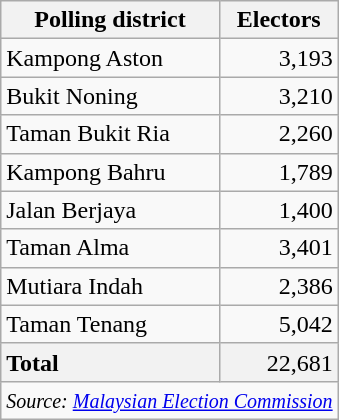<table class="wikitable sortable">
<tr>
<th>Polling district</th>
<th>Electors</th>
</tr>
<tr>
<td>Kampong Aston</td>
<td align="right">3,193</td>
</tr>
<tr>
<td>Bukit Noning</td>
<td align="right">3,210</td>
</tr>
<tr>
<td>Taman Bukit Ria</td>
<td align="right">2,260</td>
</tr>
<tr>
<td>Kampong Bahru</td>
<td align="right">1,789</td>
</tr>
<tr>
<td>Jalan Berjaya</td>
<td align="right">1,400</td>
</tr>
<tr>
<td>Taman Alma</td>
<td align="right">3,401</td>
</tr>
<tr>
<td>Mutiara Indah</td>
<td align="right">2,386</td>
</tr>
<tr>
<td>Taman Tenang</td>
<td align="right">5,042</td>
</tr>
<tr>
<td style="background: #f2f2f2"><strong>Total</strong></td>
<td style="background: #f2f2f2" align="right">22,681</td>
</tr>
<tr>
<td colspan="2"  align="right"><small><em>Source: <a href='#'>Malaysian Election Commission</a></em></small></td>
</tr>
</table>
